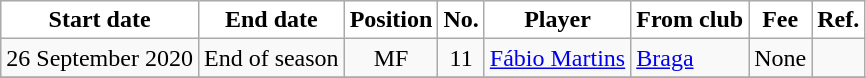<table class="wikitable sortable">
<tr>
<th style="background:white; color:black;"><strong>Start date</strong></th>
<th style="background:white; color:black;"><strong>End date</strong></th>
<th style="background:white; color:black;"><strong>Position</strong></th>
<th style="background:white; color:black;"><strong>No.</strong></th>
<th style="background:white; color:black;"><strong>Player</strong></th>
<th style="background:white; color:black;"><strong>From club</strong></th>
<th style="background:white; color:black;"><strong>Fee</strong></th>
<th style="background:white; color:black;"><strong>Ref.</strong></th>
</tr>
<tr>
<td>26 September 2020</td>
<td>End of season</td>
<td style="text-align:center;">MF</td>
<td style="text-align:center;">11</td>
<td style="text-align:left;"> <a href='#'>Fábio Martins</a></td>
<td style="text-align:left;"> <a href='#'>Braga</a></td>
<td>None</td>
<td></td>
</tr>
<tr>
</tr>
</table>
